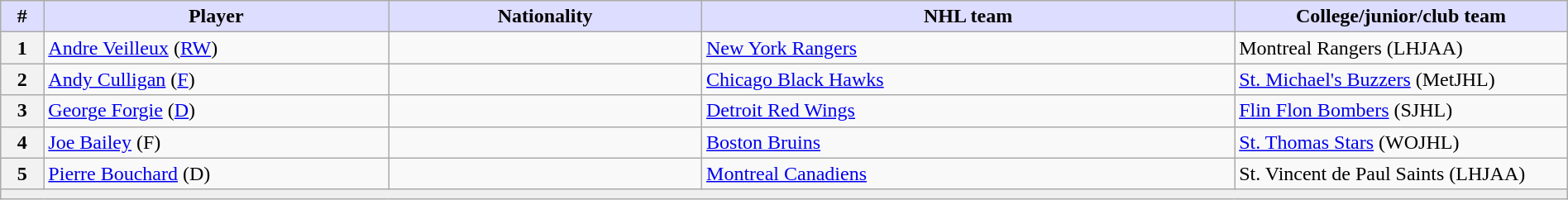<table class="wikitable" style="width: 100%">
<tr>
<th style="background:#ddf; width:2.75%;">#</th>
<th style="background:#ddf; width:22.0%;">Player</th>
<th style="background:#ddf; width:20.0%;">Nationality</th>
<th style="background:#ddf; width:34.0%;">NHL team</th>
<th style="background:#ddf; width:100.0%;">College/junior/club team</th>
</tr>
<tr>
<th>1</th>
<td><a href='#'>Andre Veilleux</a> (<a href='#'>RW</a>)</td>
<td></td>
<td><a href='#'>New York Rangers</a></td>
<td>Montreal Rangers (LHJAA)</td>
</tr>
<tr>
<th>2</th>
<td><a href='#'>Andy Culligan</a> (<a href='#'>F</a>)</td>
<td></td>
<td><a href='#'>Chicago Black Hawks</a></td>
<td><a href='#'>St. Michael's Buzzers</a> (MetJHL)</td>
</tr>
<tr>
<th>3</th>
<td><a href='#'>George Forgie</a> (<a href='#'>D</a>)</td>
<td></td>
<td><a href='#'>Detroit Red Wings</a></td>
<td><a href='#'>Flin Flon Bombers</a> (SJHL)</td>
</tr>
<tr>
<th>4</th>
<td><a href='#'>Joe Bailey</a> (F)</td>
<td></td>
<td><a href='#'>Boston Bruins</a></td>
<td><a href='#'>St. Thomas Stars</a> (WOJHL)</td>
</tr>
<tr>
<th>5</th>
<td><a href='#'>Pierre Bouchard</a> (D)</td>
<td></td>
<td><a href='#'>Montreal Canadiens</a></td>
<td>St. Vincent de Paul Saints (LHJAA)</td>
</tr>
<tr>
<td align=center colspan="6" bgcolor="#efefef"></td>
</tr>
</table>
